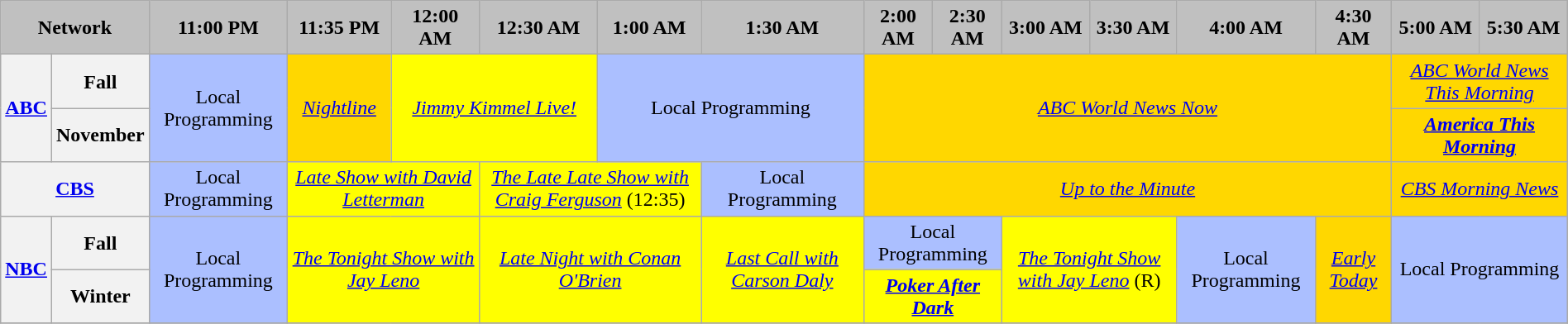<table class="wikitable" style="width:100%;margin-right:0;text-align:center">
<tr>
<th colspan="2" style="background-color:#C0C0C0;text-align:center">Network</th>
<th style="background-color:#C0C0C0;text-align:center">11:00 PM</th>
<th style="background-color:#C0C0C0;text-align:center">11:35 PM</th>
<th style="background-color:#C0C0C0;text-align:center">12:00 AM</th>
<th style="background-color:#C0C0C0;text-align:center">12:30 AM</th>
<th style="background-color:#C0C0C0;text-align:center">1:00 AM</th>
<th style="background-color:#C0C0C0;text-align:center">1:30 AM</th>
<th style="background-color:#C0C0C0;text-align:center">2:00 AM</th>
<th style="background-color:#C0C0C0;text-align:center">2:30 AM</th>
<th style="background-color:#C0C0C0;text-align:center">3:00 AM</th>
<th style="background-color:#C0C0C0;text-align:center">3:30 AM</th>
<th style="background-color:#C0C0C0;text-align:center">4:00 AM</th>
<th style="background-color:#C0C0C0;text-align:center">4:30 AM</th>
<th style="background-color:#C0C0C0;text-align:center">5:00 AM</th>
<th style="background-color:#C0C0C0;text-align:center">5:30 AM</th>
</tr>
<tr>
<th rowspan="2"><a href='#'>ABC</a></th>
<th>Fall</th>
<td rowspan="2" style="background:#abbfff">Local Programming</td>
<td rowspan="2" style="background:gold"><em><a href='#'>Nightline</a></em></td>
<td rowspan="2" colspan="2" style="background:yellow"><em><a href='#'>Jimmy Kimmel Live!</a></em></td>
<td rowspan="2" colspan="2" style="background:#abbfff">Local Programming</td>
<td rowspan="2" colspan="6" style="background:gold"><em><a href='#'>ABC World News Now</a></em></td>
<td colspan="2" style="background:gold"><em><a href='#'>ABC World News This Morning</a></em></td>
</tr>
<tr>
<th>November</th>
<td colspan="2" style="background:gold"><strong><em><a href='#'>America This Morning</a></em></strong></td>
</tr>
<tr>
<th colspan="2"><a href='#'>CBS</a></th>
<td colspan="1" style="background:#abbfff">Local Programming</td>
<td colspan="2" style="background:yellow"><em><a href='#'>Late Show with David Letterman</a></em></td>
<td colspan="2" style="background:yellow"><em><a href='#'>The Late Late Show with Craig Ferguson</a></em> (12:35)</td>
<td colspan="1" style="background:#abbfff">Local Programming</td>
<td colspan="6" style="background:gold"><em><a href='#'>Up to the Minute</a></em></td>
<td colspan="2" style="background:gold"><em><a href='#'>CBS Morning News</a></em></td>
</tr>
<tr>
<th colspan="1" rowspan="2"><a href='#'>NBC</a></th>
<th>Fall</th>
<td colspan="1" rowspan ="2" style="background:#abbfff">Local Programming</td>
<td colspan="2" rowspan ="2" style="background:yellow"><em><a href='#'>The Tonight Show with Jay Leno</a></em></td>
<td colspan="2" rowspan ="2" style="background:yellow"><em><a href='#'>Late Night with Conan O'Brien</a></em></td>
<td colspan="1" rowspan ="2" style="background:yellow"><em><a href='#'>Last Call with Carson Daly</a></em></td>
<td colspan="2" style="background:#abbfff">Local Programming</td>
<td colspan="2" rowspan ="2" style="background:yellow"><em><a href='#'>The Tonight Show with Jay Leno</a></em> (R)</td>
<td colspan="1" rowspan ="2" style="background:#abbfff">Local Programming</td>
<td colspan="1" rowspan ="2" style="background:gold"><em><a href='#'>Early Today</a></em></td>
<td colspan="2" rowspan ="2" style="background:#abbfff">Local Programming</td>
</tr>
<tr>
<th>Winter</th>
<td colspan="2" style="background:yellow"><strong><em><a href='#'>Poker After Dark</a></em></strong></td>
</tr>
<tr>
</tr>
</table>
